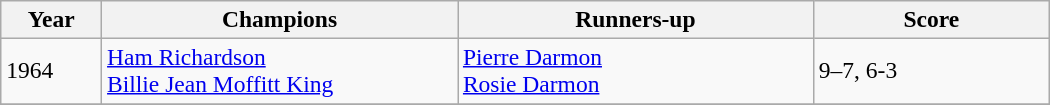<table class="wikitable" style="font-size:98%;">
<tr>
<th style="width:60px;">Year</th>
<th style="width:230px;">Champions</th>
<th style="width:230px;">Runners-up</th>
<th style="width:150px;">Score</th>
</tr>
<tr>
<td>1964</td>
<td> <a href='#'>Ham Richardson</a><br> <a href='#'>Billie Jean Moffitt King</a></td>
<td> <a href='#'>Pierre Darmon</a><br> <a href='#'>Rosie Darmon</a></td>
<td>9–7, 6-3</td>
</tr>
<tr>
</tr>
</table>
